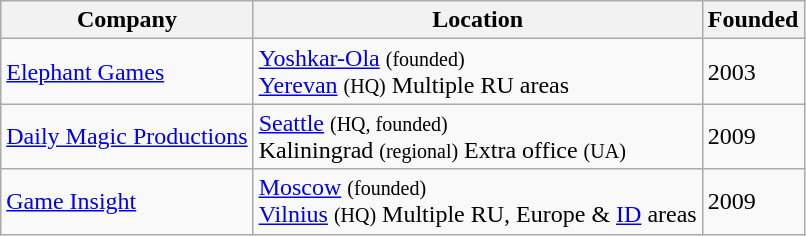<table class="wikitable sortable mw-collapsible">
<tr>
<th>Company</th>
<th>Location</th>
<th>Founded</th>
</tr>
<tr>
<td><a href='#'>Elephant Games</a></td>
<td><a href='#'>Yoshkar-Ola</a> <small>(founded)</small><br><a href='#'>Yerevan</a> <small>(HQ)</small>
Multiple RU areas</td>
<td>2003</td>
</tr>
<tr>
<td><a href='#'>Daily Magic Productions</a></td>
<td><a href='#'>Seattle</a> <small>(HQ, founded)</small><br>Kaliningrad <small>(regional)</small>
Extra office <small>(UA)</small></td>
<td>2009</td>
</tr>
<tr>
<td><a href='#'>Game Insight</a></td>
<td><a href='#'>Moscow</a> <small>(founded)</small><br><a href='#'>Vilnius</a> <small>(HQ)</small>
Multiple RU, Europe & <a href='#'>ID</a> areas</td>
<td>2009</td>
</tr>
</table>
